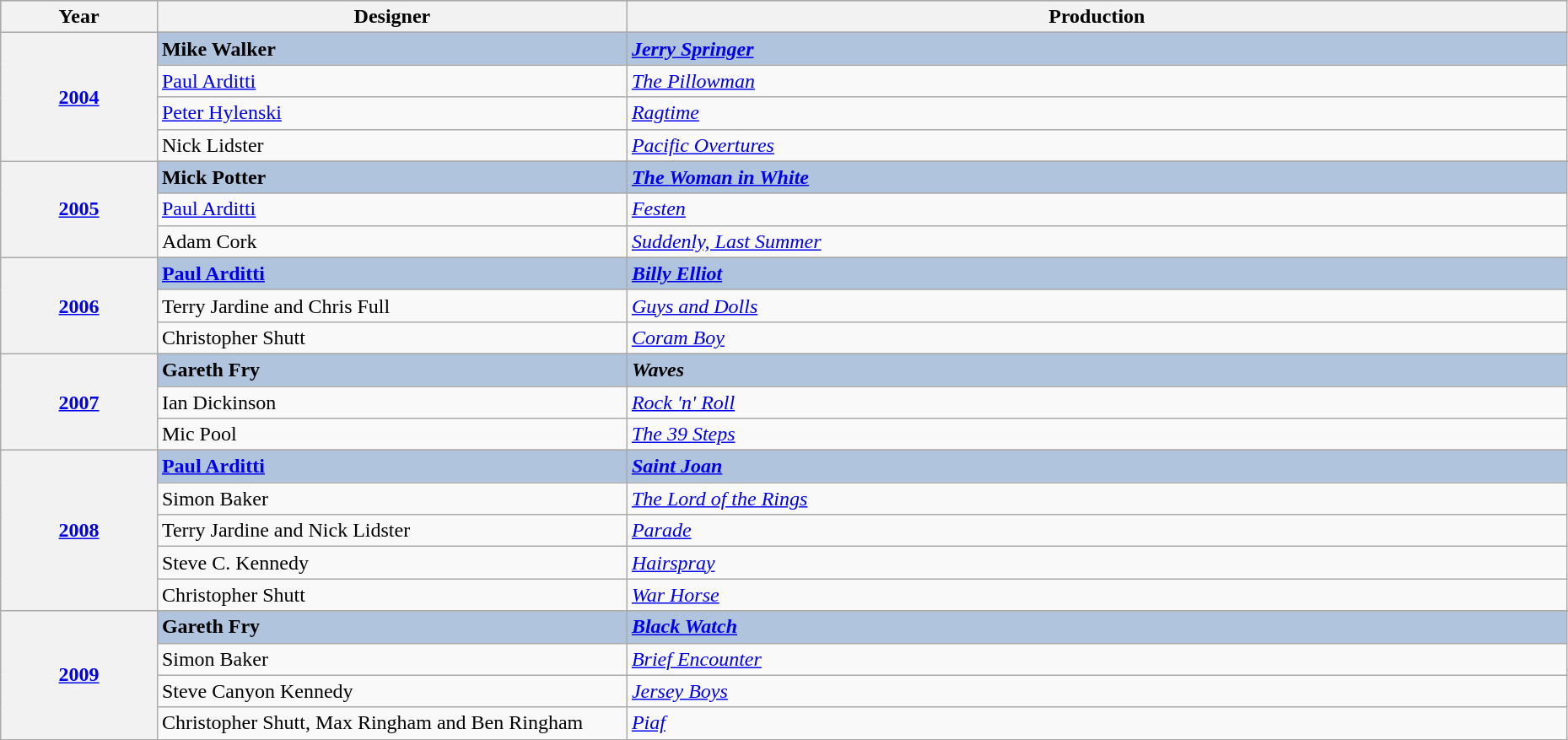<table class="wikitable" style="width:98%;">
<tr style="background:#bebebe;">
<th style="width:10%;">Year</th>
<th style="width:30%;">Designer</th>
<th style="width:60%;">Production</th>
</tr>
<tr>
<th rowspan="5" align="center"><a href='#'>2004</a></th>
</tr>
<tr style="background:#B0C4DE">
<td><strong>Mike Walker</strong></td>
<td><strong><em><a href='#'>Jerry Springer</a></em></strong></td>
</tr>
<tr>
<td><a href='#'>Paul Arditti</a></td>
<td><em><a href='#'>The Pillowman</a></em></td>
</tr>
<tr>
<td><a href='#'>Peter Hylenski</a></td>
<td><em><a href='#'>Ragtime</a></em></td>
</tr>
<tr>
<td>Nick Lidster</td>
<td><em><a href='#'>Pacific Overtures</a></em></td>
</tr>
<tr>
<th rowspan="4" align="center"><a href='#'>2005</a></th>
</tr>
<tr style="background:#B0C4DE">
<td><strong>Mick Potter</strong></td>
<td><strong><em><a href='#'>The Woman in White</a></em></strong></td>
</tr>
<tr>
<td><a href='#'>Paul Arditti</a></td>
<td><em><a href='#'>Festen</a></em></td>
</tr>
<tr>
<td>Adam Cork</td>
<td><em><a href='#'>Suddenly, Last Summer</a></em></td>
</tr>
<tr>
<th rowspan="4" align="center"><a href='#'>2006</a></th>
</tr>
<tr style="background:#B0C4DE">
<td><strong><a href='#'>Paul Arditti</a></strong></td>
<td><strong><em><a href='#'>Billy Elliot</a></em></strong></td>
</tr>
<tr>
<td>Terry Jardine and Chris Full</td>
<td><em><a href='#'>Guys and Dolls</a></em></td>
</tr>
<tr>
<td>Christopher Shutt</td>
<td><em><a href='#'>Coram Boy</a></em></td>
</tr>
<tr>
<th rowspan="4" align="center"><a href='#'>2007</a></th>
</tr>
<tr style="background:#B0C4DE">
<td><strong>Gareth Fry</strong></td>
<td><strong><em>Waves</em></strong></td>
</tr>
<tr>
<td>Ian Dickinson</td>
<td><em><a href='#'>Rock 'n' Roll</a></em></td>
</tr>
<tr>
<td>Mic Pool</td>
<td><em><a href='#'>The 39 Steps</a></em></td>
</tr>
<tr>
<th rowspan="6" align="center"><a href='#'>2008</a></th>
</tr>
<tr style="background:#B0C4DE">
<td><strong><a href='#'>Paul Arditti</a></strong></td>
<td><strong><em><a href='#'>Saint Joan</a></em></strong></td>
</tr>
<tr>
<td>Simon Baker</td>
<td><em><a href='#'>The Lord of the Rings</a></em></td>
</tr>
<tr>
<td>Terry Jardine and Nick Lidster</td>
<td><em><a href='#'>Parade</a></em></td>
</tr>
<tr>
<td>Steve C. Kennedy</td>
<td><em><a href='#'>Hairspray</a></em></td>
</tr>
<tr>
<td>Christopher Shutt</td>
<td><em><a href='#'>War Horse</a></em></td>
</tr>
<tr>
<th rowspan="5" align="center"><a href='#'>2009</a></th>
</tr>
<tr style="background:#B0C4DE">
<td><strong>Gareth Fry</strong></td>
<td><strong><em><a href='#'>Black Watch</a></em></strong></td>
</tr>
<tr>
<td>Simon Baker</td>
<td><em><a href='#'>Brief Encounter</a></em></td>
</tr>
<tr>
<td>Steve Canyon Kennedy</td>
<td><em><a href='#'>Jersey Boys</a></em></td>
</tr>
<tr>
<td>Christopher Shutt, Max Ringham and Ben Ringham</td>
<td><em><a href='#'>Piaf</a></em></td>
</tr>
</table>
